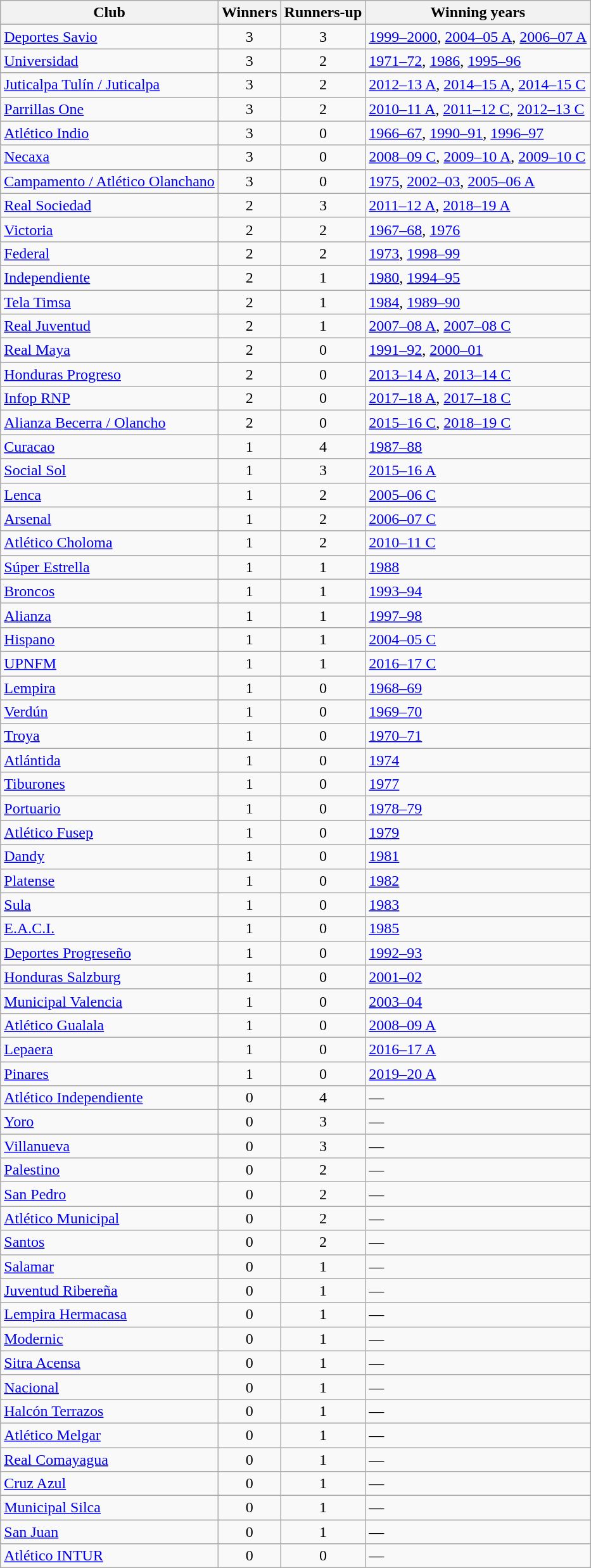<table class="wikitable">
<tr>
<th>Club</th>
<th>Winners</th>
<th>Runners-up</th>
<th>Winning years</th>
</tr>
<tr>
<td><a href='#'>Deportes Savio</a></td>
<td align=center>3</td>
<td align=center>3</td>
<td><a href='#'>1999–2000</a>, <a href='#'>2004–05 A</a>, <a href='#'>2006–07 A</a></td>
</tr>
<tr>
<td><a href='#'>Universidad</a></td>
<td align=center>3</td>
<td align=center>2</td>
<td><a href='#'>1971–72</a>, <a href='#'>1986</a>, <a href='#'>1995–96</a></td>
</tr>
<tr>
<td><a href='#'>Juticalpa Tulín / Juticalpa</a></td>
<td align=center>3</td>
<td align=center>2</td>
<td><a href='#'>2012–13 A</a>, <a href='#'>2014–15 A</a>, <a href='#'>2014–15 C</a></td>
</tr>
<tr>
<td><a href='#'>Parrillas One</a></td>
<td align=center>3</td>
<td align=center>2</td>
<td><a href='#'>2010–11 A</a>, <a href='#'>2011–12 C</a>, <a href='#'>2012–13 C</a></td>
</tr>
<tr>
<td><a href='#'>Atlético Indio</a></td>
<td align=center>3</td>
<td align=center>0</td>
<td><a href='#'>1966–67</a>, <a href='#'>1990–91</a>, <a href='#'>1996–97</a></td>
</tr>
<tr>
<td><a href='#'>Necaxa</a></td>
<td align=center>3</td>
<td align=center>0</td>
<td><a href='#'>2008–09 C</a>, <a href='#'>2009–10 A</a>, <a href='#'>2009–10 C</a></td>
</tr>
<tr>
<td><a href='#'>Campamento / Atlético Olanchano</a></td>
<td align=center>3</td>
<td align=center>0</td>
<td><a href='#'>1975</a>, <a href='#'>2002–03</a>, <a href='#'>2005–06 A</a></td>
</tr>
<tr>
<td><a href='#'>Real Sociedad</a></td>
<td align=center>2</td>
<td align=center>3</td>
<td><a href='#'>2011–12 A</a>, <a href='#'>2018–19 A</a></td>
</tr>
<tr>
<td><a href='#'>Victoria</a></td>
<td align=center>2</td>
<td align=center>2</td>
<td><a href='#'>1967–68</a>, <a href='#'>1976</a></td>
</tr>
<tr>
<td><a href='#'>Federal</a></td>
<td align=center>2</td>
<td align=center>2</td>
<td><a href='#'>1973</a>, <a href='#'>1998–99</a></td>
</tr>
<tr>
<td><a href='#'>Independiente</a></td>
<td align=center>2</td>
<td align=center>1</td>
<td><a href='#'>1980</a>, <a href='#'>1994–95</a></td>
</tr>
<tr>
<td><a href='#'>Tela Timsa</a></td>
<td align=center>2</td>
<td align=center>1</td>
<td><a href='#'>1984</a>, <a href='#'>1989–90</a></td>
</tr>
<tr>
<td><a href='#'>Real Juventud</a></td>
<td align=center>2</td>
<td align=center>1</td>
<td><a href='#'>2007–08 A</a>, <a href='#'>2007–08 C</a></td>
</tr>
<tr>
<td><a href='#'>Real Maya</a></td>
<td align=center>2</td>
<td align=center>0</td>
<td><a href='#'>1991–92</a>, <a href='#'>2000–01</a></td>
</tr>
<tr>
<td><a href='#'>Honduras Progreso</a></td>
<td align=center>2</td>
<td align=center>0</td>
<td><a href='#'>2013–14 A</a>, <a href='#'>2013–14 C</a></td>
</tr>
<tr>
<td><a href='#'>Infop RNP</a></td>
<td align=center>2</td>
<td align=center>0</td>
<td><a href='#'>2017–18 A</a>, <a href='#'>2017–18 C</a></td>
</tr>
<tr>
<td><a href='#'>Alianza Becerra / Olancho</a></td>
<td align=center>2</td>
<td align=center>0</td>
<td><a href='#'>2015–16 C</a>, <a href='#'>2018–19 C</a></td>
</tr>
<tr>
<td><a href='#'>Curacao</a></td>
<td align=center>1</td>
<td align=center>4</td>
<td><a href='#'>1987–88</a></td>
</tr>
<tr>
<td><a href='#'>Social Sol</a></td>
<td align=center>1</td>
<td align=center>3</td>
<td><a href='#'>2015–16 A</a></td>
</tr>
<tr>
<td><a href='#'>Lenca</a></td>
<td align=center>1</td>
<td align=center>2</td>
<td><a href='#'>2005–06 C</a></td>
</tr>
<tr>
<td><a href='#'>Arsenal</a></td>
<td align=center>1</td>
<td align=center>2</td>
<td><a href='#'>2006–07 C</a></td>
</tr>
<tr>
<td><a href='#'>Atlético Choloma</a></td>
<td align=center>1</td>
<td align=center>2</td>
<td><a href='#'>2010–11 C</a></td>
</tr>
<tr>
<td><a href='#'>Súper Estrella</a></td>
<td align=center>1</td>
<td align=center>1</td>
<td><a href='#'>1988</a></td>
</tr>
<tr>
<td><a href='#'>Broncos</a></td>
<td align=center>1</td>
<td align=center>1</td>
<td><a href='#'>1993–94</a></td>
</tr>
<tr>
<td><a href='#'>Alianza</a></td>
<td align=center>1</td>
<td align=center>1</td>
<td><a href='#'>1997–98</a></td>
</tr>
<tr>
<td><a href='#'>Hispano</a></td>
<td align=center>1</td>
<td align=center>1</td>
<td><a href='#'>2004–05 C</a></td>
</tr>
<tr>
<td><a href='#'>UPNFM</a></td>
<td align=center>1</td>
<td align=center>1</td>
<td><a href='#'>2016–17 C</a></td>
</tr>
<tr>
<td><a href='#'>Lempira</a></td>
<td align=center>1</td>
<td align=center>0</td>
<td><a href='#'>1968–69</a></td>
</tr>
<tr>
<td><a href='#'>Verdún</a></td>
<td align=center>1</td>
<td align=center>0</td>
<td><a href='#'>1969–70</a></td>
</tr>
<tr>
<td><a href='#'>Troya</a></td>
<td align=center>1</td>
<td align=center>0</td>
<td><a href='#'>1970–71</a></td>
</tr>
<tr>
<td><a href='#'>Atlántida</a></td>
<td align=center>1</td>
<td align=center>0</td>
<td><a href='#'>1974</a></td>
</tr>
<tr>
<td><a href='#'>Tiburones</a></td>
<td align=center>1</td>
<td align=center>0</td>
<td><a href='#'>1977</a></td>
</tr>
<tr>
<td><a href='#'>Portuario</a></td>
<td align=center>1</td>
<td align=center>0</td>
<td><a href='#'>1978–79</a></td>
</tr>
<tr>
<td><a href='#'>Atlético Fusep</a></td>
<td align=center>1</td>
<td align=center>0</td>
<td><a href='#'>1979</a></td>
</tr>
<tr>
<td><a href='#'>Dandy</a></td>
<td align=center>1</td>
<td align=center>0</td>
<td><a href='#'>1981</a></td>
</tr>
<tr>
<td><a href='#'>Platense</a></td>
<td align=center>1</td>
<td align=center>0</td>
<td><a href='#'>1982</a></td>
</tr>
<tr>
<td><a href='#'>Sula</a></td>
<td align=center>1</td>
<td align=center>0</td>
<td><a href='#'>1983</a></td>
</tr>
<tr>
<td><a href='#'>E.A.C.I.</a></td>
<td align=center>1</td>
<td align=center>0</td>
<td><a href='#'>1985</a></td>
</tr>
<tr>
<td><a href='#'>Deportes Progreseño</a></td>
<td align=center>1</td>
<td align=center>0</td>
<td><a href='#'>1992–93</a></td>
</tr>
<tr>
<td><a href='#'>Honduras Salzburg</a></td>
<td align=center>1</td>
<td align=center>0</td>
<td><a href='#'>2001–02</a></td>
</tr>
<tr>
<td><a href='#'>Municipal Valencia</a></td>
<td align=center>1</td>
<td align=center>0</td>
<td><a href='#'>2003–04</a></td>
</tr>
<tr>
<td><a href='#'>Atlético Gualala</a></td>
<td align=center>1</td>
<td align=center>0</td>
<td><a href='#'>2008–09 A</a></td>
</tr>
<tr>
<td><a href='#'>Lepaera</a></td>
<td align=center>1</td>
<td align=center>0</td>
<td><a href='#'>2016–17 A</a></td>
</tr>
<tr>
<td><a href='#'>Pinares</a></td>
<td align=center>1</td>
<td align=center>0</td>
<td><a href='#'>2019–20 A</a></td>
</tr>
<tr>
<td><a href='#'>Atlético Independiente</a></td>
<td align=center>0</td>
<td align=center>4</td>
<td>—</td>
</tr>
<tr>
<td><a href='#'>Yoro</a></td>
<td align=center>0</td>
<td align=center>3</td>
<td>—</td>
</tr>
<tr>
<td><a href='#'>Villanueva</a></td>
<td align=center>0</td>
<td align=center>3</td>
<td>—</td>
</tr>
<tr>
<td><a href='#'>Palestino</a></td>
<td align=center>0</td>
<td align=center>2</td>
<td>—</td>
</tr>
<tr>
<td><a href='#'>San Pedro</a></td>
<td align=center>0</td>
<td align=center>2</td>
<td>—</td>
</tr>
<tr>
<td><a href='#'>Atlético Municipal</a></td>
<td align=center>0</td>
<td align=center>2</td>
<td>—</td>
</tr>
<tr>
<td><a href='#'>Santos</a></td>
<td align=center>0</td>
<td align=center>2</td>
<td>—</td>
</tr>
<tr>
<td><a href='#'>Salamar</a></td>
<td align=center>0</td>
<td align=center>1</td>
<td>—</td>
</tr>
<tr>
<td><a href='#'>Juventud Ribereña</a></td>
<td align=center>0</td>
<td align=center>1</td>
<td>—</td>
</tr>
<tr>
<td><a href='#'>Lempira Hermacasa</a></td>
<td align=center>0</td>
<td align=center>1</td>
<td>—</td>
</tr>
<tr>
<td><a href='#'>Modernic</a></td>
<td align=center>0</td>
<td align=center>1</td>
<td>—</td>
</tr>
<tr>
<td><a href='#'>Sitra Acensa</a></td>
<td align=center>0</td>
<td align=center>1</td>
<td>—</td>
</tr>
<tr>
<td><a href='#'>Nacional</a></td>
<td align=center>0</td>
<td align=center>1</td>
<td>—</td>
</tr>
<tr>
<td><a href='#'>Halcón Terrazos</a></td>
<td align=center>0</td>
<td align=center>1</td>
<td>—</td>
</tr>
<tr>
<td><a href='#'>Atlético Melgar</a></td>
<td align=center>0</td>
<td align=center>1</td>
<td>—</td>
</tr>
<tr>
<td><a href='#'>Real Comayagua</a></td>
<td align=center>0</td>
<td align=center>1</td>
<td>—</td>
</tr>
<tr>
<td><a href='#'>Cruz Azul</a></td>
<td align=center>0</td>
<td align=center>1</td>
<td>—</td>
</tr>
<tr>
<td><a href='#'>Municipal Silca</a></td>
<td align=center>0</td>
<td align=center>1</td>
<td>—</td>
</tr>
<tr>
<td><a href='#'>San Juan</a></td>
<td align=center>0</td>
<td align=center>1</td>
<td>—</td>
</tr>
<tr>
<td><a href='#'>Atlético INTUR</a></td>
<td align=center>0</td>
<td align=center>0</td>
<td>—</td>
</tr>
</table>
